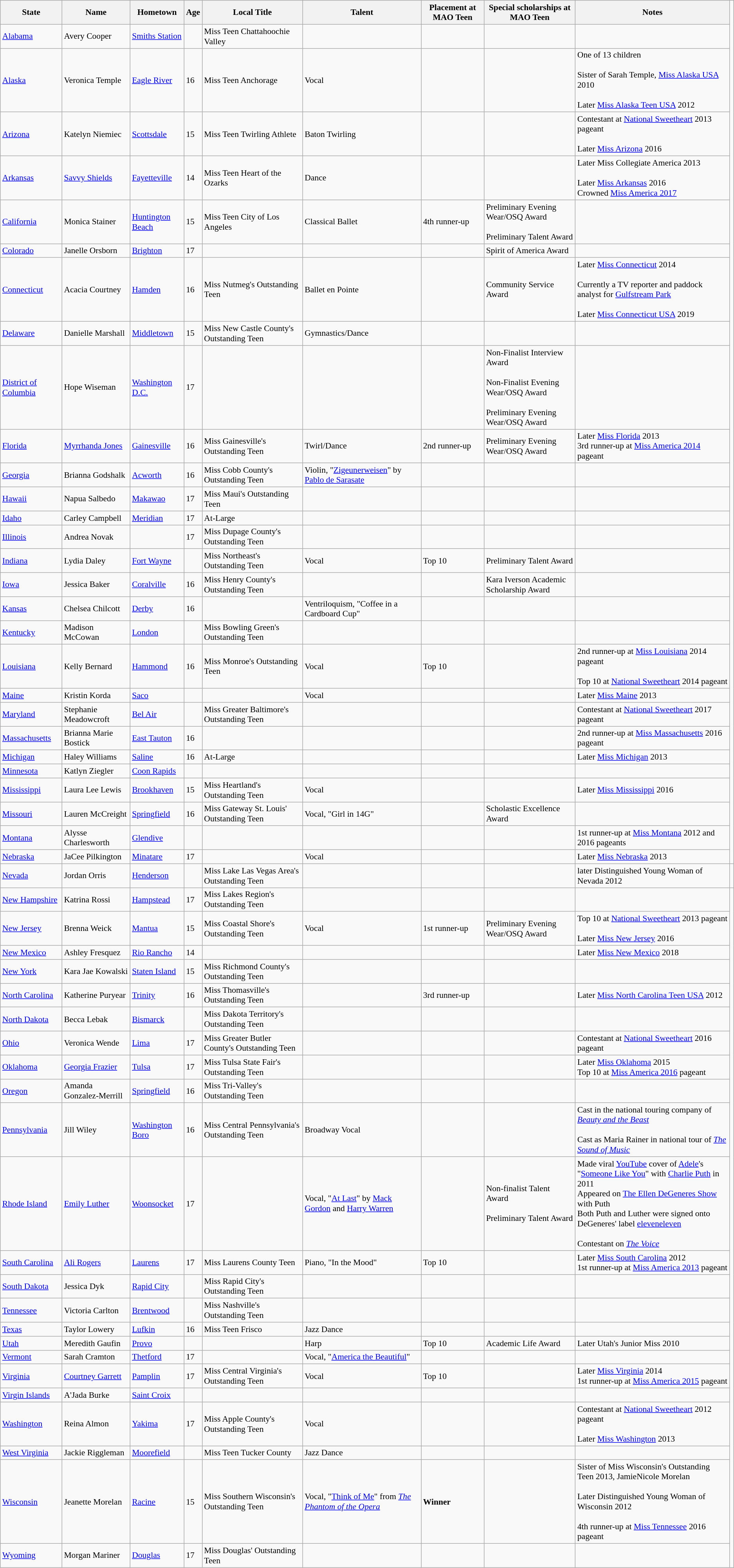<table class="wikitable sortable" style="font-size:90%">
<tr>
<th>State</th>
<th>Name</th>
<th>Hometown</th>
<th>Age</th>
<th>Local Title</th>
<th>Talent</th>
<th>Placement at MAO Teen</th>
<th>Special scholarships at MAO Teen</th>
<th>Notes</th>
</tr>
<tr>
<td> <a href='#'>Alabama</a></td>
<td>Avery Cooper</td>
<td><a href='#'>Smiths Station</a></td>
<td></td>
<td>Miss Teen Chattahoochie Valley</td>
<td></td>
<td></td>
<td></td>
<td></td>
</tr>
<tr>
<td> <a href='#'>Alaska</a></td>
<td>Veronica Temple</td>
<td><a href='#'>Eagle River</a></td>
<td>16</td>
<td>Miss Teen Anchorage</td>
<td>Vocal</td>
<td></td>
<td></td>
<td>One of 13 children<br><br>Sister of Sarah Temple, <a href='#'>Miss Alaska USA</a> 2010<br><br>Later <a href='#'>Miss Alaska Teen USA</a> 2012</td>
</tr>
<tr>
<td> <a href='#'>Arizona</a></td>
<td>Katelyn Niemiec</td>
<td><a href='#'>Scottsdale</a></td>
<td>15</td>
<td>Miss Teen Twirling Athlete</td>
<td>Baton Twirling</td>
<td></td>
<td></td>
<td>Contestant at <a href='#'>National Sweetheart</a> 2013 pageant<br><br>Later <a href='#'>Miss Arizona</a> 2016</td>
</tr>
<tr>
<td> <a href='#'>Arkansas</a></td>
<td><a href='#'>Savvy Shields</a></td>
<td><a href='#'>Fayetteville</a></td>
<td>14</td>
<td>Miss Teen Heart of the Ozarks</td>
<td>Dance</td>
<td></td>
<td></td>
<td>Later Miss Collegiate America 2013<br><br>Later <a href='#'>Miss Arkansas</a> 2016<br>Crowned <a href='#'>Miss America 2017</a></td>
</tr>
<tr>
<td> <a href='#'>California</a></td>
<td>Monica Stainer</td>
<td><a href='#'>Huntington Beach</a></td>
<td>15</td>
<td>Miss Teen City of Los Angeles</td>
<td>Classical Ballet</td>
<td>4th runner-up</td>
<td>Preliminary Evening Wear/OSQ Award<br><br>Preliminary Talent Award</td>
<td></td>
</tr>
<tr>
<td> <a href='#'>Colorado</a></td>
<td>Janelle Orsborn</td>
<td><a href='#'>Brighton</a></td>
<td>17</td>
<td></td>
<td></td>
<td></td>
<td>Spirit of America Award</td>
<td></td>
</tr>
<tr>
<td> <a href='#'>Connecticut</a></td>
<td>Acacia Courtney</td>
<td><a href='#'>Hamden</a></td>
<td>16</td>
<td>Miss Nutmeg's Outstanding Teen</td>
<td>Ballet en Pointe</td>
<td></td>
<td>Community Service Award</td>
<td>Later <a href='#'>Miss Connecticut</a> 2014<br><br>Currently a TV reporter and paddock analyst for <a href='#'>Gulfstream Park</a><br><br>Later <a href='#'>Miss Connecticut USA</a> 2019</td>
</tr>
<tr>
<td> <a href='#'>Delaware</a></td>
<td>Danielle Marshall</td>
<td><a href='#'>Middletown</a></td>
<td>15</td>
<td>Miss New Castle County's Outstanding Teen</td>
<td>Gymnastics/Dance</td>
<td></td>
<td></td>
<td></td>
</tr>
<tr>
<td> <a href='#'>District of Columbia</a></td>
<td>Hope Wiseman</td>
<td><a href='#'>Washington D.C.</a></td>
<td>17</td>
<td></td>
<td></td>
<td></td>
<td>Non-Finalist Interview Award<br><br>Non-Finalist Evening Wear/OSQ Award<br><br>Preliminary Evening Wear/OSQ Award</td>
<td></td>
</tr>
<tr>
<td> <a href='#'>Florida</a></td>
<td><a href='#'>Myrrhanda Jones</a></td>
<td><a href='#'>Gainesville</a></td>
<td>16</td>
<td>Miss Gainesville's Outstanding Teen</td>
<td>Twirl/Dance</td>
<td>2nd runner-up</td>
<td>Preliminary Evening Wear/OSQ Award</td>
<td>Later <a href='#'>Miss Florida</a> 2013<br>3rd runner-up at <a href='#'>Miss America 2014</a> pageant</td>
</tr>
<tr>
<td> <a href='#'>Georgia</a></td>
<td>Brianna Godshalk</td>
<td><a href='#'>Acworth</a></td>
<td>16</td>
<td>Miss Cobb County's Outstanding Teen</td>
<td>Violin, "<a href='#'>Zigeunerweisen</a>" by <a href='#'>Pablo de Sarasate</a></td>
<td></td>
<td></td>
<td></td>
</tr>
<tr>
<td> <a href='#'>Hawaii</a></td>
<td>Napua Salbedo</td>
<td><a href='#'>Makawao</a></td>
<td>17</td>
<td>Miss Maui's Outstanding Teen</td>
<td></td>
<td></td>
<td></td>
<td></td>
</tr>
<tr>
<td> <a href='#'>Idaho</a></td>
<td>Carley Campbell</td>
<td><a href='#'>Meridian</a></td>
<td>17</td>
<td>At-Large</td>
<td></td>
<td></td>
<td></td>
<td></td>
</tr>
<tr>
<td> <a href='#'>Illinois</a></td>
<td>Andrea Novak</td>
<td></td>
<td>17</td>
<td>Miss Dupage County's Outstanding Teen</td>
<td></td>
<td></td>
<td></td>
<td></td>
</tr>
<tr>
<td> <a href='#'>Indiana</a></td>
<td>Lydia Daley</td>
<td><a href='#'>Fort Wayne</a></td>
<td></td>
<td>Miss Northeast's Outstanding Teen</td>
<td>Vocal</td>
<td>Top 10</td>
<td>Preliminary Talent Award</td>
<td></td>
</tr>
<tr>
<td> <a href='#'>Iowa</a></td>
<td>Jessica Baker</td>
<td><a href='#'>Coralville</a></td>
<td>16</td>
<td>Miss Henry County's Outstanding Teen</td>
<td></td>
<td></td>
<td>Kara Iverson Academic Scholarship Award</td>
<td></td>
</tr>
<tr>
<td> <a href='#'>Kansas</a></td>
<td>Chelsea Chilcott</td>
<td><a href='#'>Derby</a></td>
<td>16</td>
<td></td>
<td>Ventriloquism, "Coffee in a Cardboard Cup"</td>
<td></td>
<td></td>
<td></td>
</tr>
<tr>
<td> <a href='#'>Kentucky</a></td>
<td>Madison McCowan</td>
<td><a href='#'>London</a></td>
<td></td>
<td>Miss Bowling Green's Outstanding Teen</td>
<td></td>
<td></td>
<td></td>
<td></td>
</tr>
<tr>
<td> <a href='#'>Louisiana</a></td>
<td>Kelly Bernard</td>
<td><a href='#'>Hammond</a></td>
<td>16</td>
<td>Miss Monroe's Outstanding Teen</td>
<td>Vocal</td>
<td>Top 10</td>
<td></td>
<td>2nd runner-up at <a href='#'>Miss Louisiana</a> 2014 pageant<br><br>Top 10 at <a href='#'>National Sweetheart</a> 2014 pageant</td>
</tr>
<tr>
<td> <a href='#'>Maine</a></td>
<td>Kristin Korda</td>
<td><a href='#'>Saco</a></td>
<td></td>
<td></td>
<td>Vocal</td>
<td></td>
<td></td>
<td>Later <a href='#'>Miss Maine</a> 2013</td>
</tr>
<tr>
<td> <a href='#'>Maryland</a></td>
<td>Stephanie Meadowcroft</td>
<td><a href='#'>Bel Air</a></td>
<td></td>
<td>Miss Greater Baltimore's Outstanding Teen</td>
<td></td>
<td></td>
<td></td>
<td>Contestant at <a href='#'>National Sweetheart</a> 2017 pageant</td>
</tr>
<tr>
<td> <a href='#'>Massachusetts</a></td>
<td>Brianna Marie Bostick</td>
<td><a href='#'>East Tauton</a></td>
<td>16</td>
<td></td>
<td></td>
<td></td>
<td></td>
<td>2nd runner-up at <a href='#'>Miss Massachusetts</a> 2016 pageant</td>
</tr>
<tr>
<td> <a href='#'>Michigan</a></td>
<td>Haley Williams</td>
<td><a href='#'>Saline</a></td>
<td>16</td>
<td>At-Large</td>
<td></td>
<td></td>
<td></td>
<td>Later <a href='#'>Miss Michigan</a> 2013</td>
</tr>
<tr>
<td> <a href='#'>Minnesota</a></td>
<td>Katlyn Ziegler</td>
<td><a href='#'>Coon Rapids</a></td>
<td></td>
<td></td>
<td></td>
<td></td>
<td></td>
<td></td>
</tr>
<tr>
<td> <a href='#'>Mississippi</a></td>
<td>Laura Lee Lewis</td>
<td><a href='#'>Brookhaven</a></td>
<td>15</td>
<td>Miss Heartland's Outstanding Teen</td>
<td>Vocal</td>
<td></td>
<td></td>
<td>Later <a href='#'>Miss Mississippi</a> 2016</td>
</tr>
<tr>
<td> <a href='#'>Missouri</a></td>
<td>Lauren McCreight</td>
<td><a href='#'>Springfield</a></td>
<td>16</td>
<td>Miss Gateway St. Louis' Outstanding Teen</td>
<td>Vocal, "Girl in 14G"</td>
<td></td>
<td>Scholastic Excellence Award</td>
<td></td>
</tr>
<tr>
<td> <a href='#'>Montana</a></td>
<td>Alysse Charlesworth</td>
<td><a href='#'>Glendive</a></td>
<td></td>
<td></td>
<td></td>
<td></td>
<td></td>
<td>1st runner-up at <a href='#'>Miss Montana</a> 2012 and 2016 pageants</td>
</tr>
<tr>
<td> <a href='#'>Nebraska</a></td>
<td>JaCee Pilkington</td>
<td><a href='#'>Minatare</a></td>
<td>17</td>
<td></td>
<td>Vocal</td>
<td></td>
<td></td>
<td>Later <a href='#'>Miss Nebraska</a> 2013</td>
</tr>
<tr>
<td> <a href='#'>Nevada</a></td>
<td>Jordan Orris</td>
<td><a href='#'>Henderson</a></td>
<td></td>
<td>Miss Lake Las Vegas Area's Outstanding Teen</td>
<td></td>
<td></td>
<td></td>
<td>later Distinguished Young Woman of Nevada 2012</td>
<td></td>
</tr>
<tr>
<td> <a href='#'>New Hampshire</a></td>
<td>Katrina Rossi</td>
<td><a href='#'>Hampstead</a></td>
<td>17</td>
<td>Miss Lakes Region's Outstanding Teen</td>
<td></td>
<td></td>
<td></td>
<td></td>
</tr>
<tr>
<td> <a href='#'>New Jersey</a></td>
<td>Brenna Weick</td>
<td><a href='#'>Mantua</a></td>
<td>15</td>
<td>Miss Coastal Shore's Outstanding Teen</td>
<td>Vocal</td>
<td>1st runner-up</td>
<td>Preliminary Evening Wear/OSQ Award</td>
<td>Top 10 at <a href='#'>National Sweetheart</a> 2013 pageant<br><br>Later <a href='#'>Miss New Jersey</a> 2016</td>
</tr>
<tr>
<td> <a href='#'>New Mexico</a></td>
<td>Ashley Fresquez</td>
<td><a href='#'>Rio Rancho</a></td>
<td>14</td>
<td></td>
<td></td>
<td></td>
<td></td>
<td>Later <a href='#'>Miss New Mexico</a> 2018</td>
</tr>
<tr>
<td> <a href='#'>New York</a></td>
<td>Kara Jae Kowalski</td>
<td><a href='#'>Staten Island</a></td>
<td>15</td>
<td>Miss Richmond County's Outstanding Teen</td>
<td></td>
<td></td>
<td></td>
<td></td>
</tr>
<tr>
<td> <a href='#'>North Carolina</a></td>
<td>Katherine Puryear</td>
<td><a href='#'>Trinity</a></td>
<td>16</td>
<td>Miss Thomasville's Outstanding Teen</td>
<td></td>
<td>3rd runner-up</td>
<td></td>
<td>Later <a href='#'>Miss North Carolina Teen USA</a> 2012</td>
</tr>
<tr>
<td> <a href='#'>North Dakota</a></td>
<td>Becca Lebak</td>
<td><a href='#'>Bismarck</a></td>
<td></td>
<td>Miss Dakota Territory's Outstanding Teen</td>
<td></td>
<td></td>
<td></td>
<td></td>
</tr>
<tr>
<td> <a href='#'>Ohio</a></td>
<td>Veronica Wende</td>
<td><a href='#'>Lima</a></td>
<td>17</td>
<td>Miss Greater Butler County's Outstanding Teen</td>
<td></td>
<td></td>
<td></td>
<td>Contestant at <a href='#'>National Sweetheart</a> 2016 pageant</td>
</tr>
<tr>
<td> <a href='#'>Oklahoma</a></td>
<td><a href='#'>Georgia Frazier</a></td>
<td><a href='#'>Tulsa</a></td>
<td>17</td>
<td>Miss Tulsa State Fair's Outstanding Teen</td>
<td></td>
<td></td>
<td></td>
<td>Later <a href='#'>Miss Oklahoma</a> 2015<br>Top 10 at <a href='#'>Miss America 2016</a> pageant</td>
</tr>
<tr>
<td> <a href='#'>Oregon</a></td>
<td>Amanda Gonzalez-Merrill</td>
<td><a href='#'>Springfield</a></td>
<td>16</td>
<td>Miss Tri-Valley's Outstanding Teen</td>
<td></td>
<td></td>
<td></td>
<td></td>
</tr>
<tr>
<td> <a href='#'>Pennsylvania</a></td>
<td>Jill Wiley</td>
<td><a href='#'>Washington Boro</a></td>
<td>16</td>
<td>Miss Central Pennsylvania's Outstanding Teen</td>
<td>Broadway Vocal</td>
<td></td>
<td></td>
<td>Cast in the national touring company of <em><a href='#'>Beauty and the Beast</a></em><br><br>Cast as Maria Rainer in national tour of <em><a href='#'>The Sound of Music</a></em></td>
</tr>
<tr>
<td> <a href='#'>Rhode Island</a></td>
<td><a href='#'>Emily Luther</a></td>
<td><a href='#'>Woonsocket</a></td>
<td>17</td>
<td></td>
<td>Vocal, "<a href='#'>At Last</a>" by <a href='#'>Mack Gordon</a> and <a href='#'>Harry Warren</a></td>
<td></td>
<td>Non-finalist Talent Award<br><br>Preliminary Talent Award</td>
<td>Made viral <a href='#'>YouTube</a> cover of <a href='#'>Adele</a>'s "<a href='#'>Someone Like You</a>" with <a href='#'>Charlie Puth</a> in 2011<br>Appeared on <a href='#'>The Ellen DeGeneres Show</a> with Puth<br>Both Puth and Luther were signed onto DeGeneres' label <a href='#'>eleveneleven</a><br><br>Contestant on <em><a href='#'>The Voice</a></em></td>
</tr>
<tr>
<td> <a href='#'>South Carolina</a></td>
<td><a href='#'>Ali Rogers</a></td>
<td><a href='#'>Laurens</a></td>
<td>17</td>
<td>Miss Laurens County Teen</td>
<td>Piano, "In the Mood"</td>
<td>Top 10</td>
<td></td>
<td>Later <a href='#'>Miss South Carolina</a> 2012<br>1st runner-up at <a href='#'>Miss America 2013</a> pageant</td>
</tr>
<tr>
<td> <a href='#'>South Dakota</a></td>
<td>Jessica Dyk</td>
<td><a href='#'>Rapid City</a></td>
<td></td>
<td>Miss Rapid City's Outstanding Teen</td>
<td></td>
<td></td>
<td></td>
<td></td>
</tr>
<tr>
<td> <a href='#'>Tennessee</a></td>
<td>Victoria Carlton</td>
<td><a href='#'>Brentwood</a></td>
<td></td>
<td>Miss Nashville's Outstanding Teen</td>
<td></td>
<td></td>
<td></td>
<td></td>
</tr>
<tr>
<td> <a href='#'>Texas</a></td>
<td>Taylor Lowery</td>
<td><a href='#'>Lufkin</a></td>
<td>16</td>
<td>Miss Teen Frisco</td>
<td>Jazz Dance</td>
<td></td>
<td></td>
<td></td>
</tr>
<tr>
<td> <a href='#'>Utah</a></td>
<td>Meredith Gaufin</td>
<td><a href='#'>Provo</a></td>
<td></td>
<td></td>
<td>Harp</td>
<td>Top 10</td>
<td>Academic Life Award</td>
<td>Later Utah's Junior Miss 2010</td>
</tr>
<tr>
<td> <a href='#'>Vermont</a></td>
<td>Sarah Cramton</td>
<td><a href='#'>Thetford</a></td>
<td>17</td>
<td></td>
<td>Vocal, "<a href='#'>America the Beautiful</a>"</td>
<td></td>
<td></td>
<td></td>
</tr>
<tr>
<td> <a href='#'>Virginia</a></td>
<td><a href='#'>Courtney Garrett</a></td>
<td><a href='#'>Pamplin</a></td>
<td>17</td>
<td>Miss Central Virginia's Outstanding Teen</td>
<td>Vocal</td>
<td>Top 10</td>
<td></td>
<td>Later <a href='#'>Miss Virginia</a> 2014<br>1st runner-up at <a href='#'>Miss America 2015</a> pageant</td>
</tr>
<tr>
<td> <a href='#'>Virgin Islands</a></td>
<td>A'Jada Burke</td>
<td><a href='#'>Saint Croix</a></td>
<td></td>
<td></td>
<td></td>
<td></td>
<td></td>
<td></td>
</tr>
<tr>
<td> <a href='#'>Washington</a></td>
<td>Reina Almon</td>
<td><a href='#'>Yakima</a></td>
<td>17</td>
<td>Miss Apple County's Outstanding Teen</td>
<td>Vocal</td>
<td></td>
<td></td>
<td>Contestant at <a href='#'>National Sweetheart</a> 2012 pageant<br><br>Later <a href='#'>Miss Washington</a> 2013</td>
</tr>
<tr>
<td> <a href='#'>West Virginia</a></td>
<td>Jackie Riggleman</td>
<td><a href='#'>Moorefield</a></td>
<td></td>
<td>Miss Teen Tucker County</td>
<td>Jazz Dance</td>
<td></td>
<td></td>
<td></td>
</tr>
<tr>
<td> <a href='#'>Wisconsin</a></td>
<td>Jeanette Morelan</td>
<td><a href='#'>Racine</a></td>
<td>15</td>
<td>Miss Southern Wisconsin's Outstanding Teen</td>
<td>Vocal, "<a href='#'>Think of Me</a>" from <em><a href='#'>The Phantom of the Opera</a></em></td>
<td><strong>Winner</strong></td>
<td></td>
<td>Sister of Miss Wisconsin's Outstanding Teen 2013, JamieNicole Morelan<br><br>Later Distinguished Young Woman of Wisconsin 2012<br><br>4th runner-up at <a href='#'>Miss Tennessee</a> 2016 pageant</td>
</tr>
<tr>
<td> <a href='#'>Wyoming</a></td>
<td>Morgan Mariner</td>
<td><a href='#'>Douglas</a></td>
<td>17</td>
<td>Miss Douglas' Outstanding Teen</td>
<td></td>
<td></td>
<td></td>
<td></td>
</tr>
</table>
